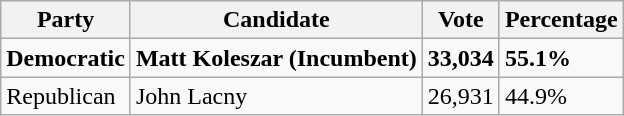<table class="wikitable">
<tr>
<th>Party</th>
<th>Candidate</th>
<th>Vote</th>
<th>Percentage</th>
</tr>
<tr>
<td><strong>Democratic</strong></td>
<td><strong>Matt Koleszar (Incumbent)</strong></td>
<td><strong>33,034</strong></td>
<td><strong>55.1%</strong></td>
</tr>
<tr>
<td>Republican</td>
<td>John Lacny</td>
<td>26,931</td>
<td>44.9%</td>
</tr>
</table>
